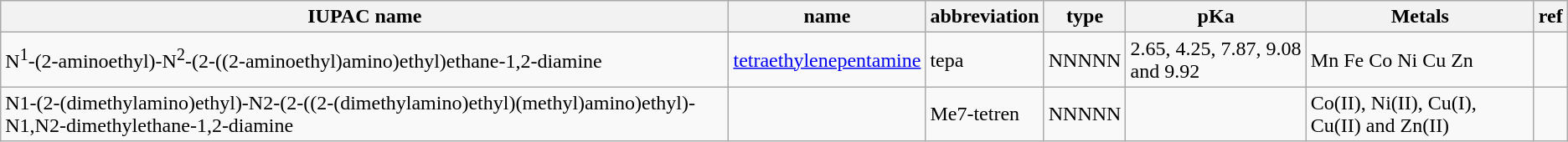<table class="wikitable">
<tr>
<th>IUPAC name</th>
<th>name</th>
<th>abbreviation</th>
<th>type</th>
<th>pKa</th>
<th>Metals</th>
<th>ref</th>
</tr>
<tr>
<td>N<sup>1</sup>-(2-aminoethyl)-N<sup>2</sup>-(2-((2-aminoethyl)amino)ethyl)ethane-1,2-diamine</td>
<td><a href='#'>tetraethylenepentamine</a></td>
<td>tepa</td>
<td>NNNNN</td>
<td>2.65, 4.25, 7.87, 9.08 and 9.92</td>
<td>Mn Fe Co Ni Cu Zn</td>
<td></td>
</tr>
<tr>
<td>N1-(2-(dimethylamino)ethyl)-N2-(2-((2-(dimethylamino)ethyl)(methyl)amino)ethyl)-N1,N2-dimethylethane-1,2-diamine</td>
<td></td>
<td>Me7-tetren</td>
<td>NNNNN</td>
<td></td>
<td>Co(II), Ni(II), Cu(I), Cu(II) and Zn(II)</td>
</tr>
</table>
